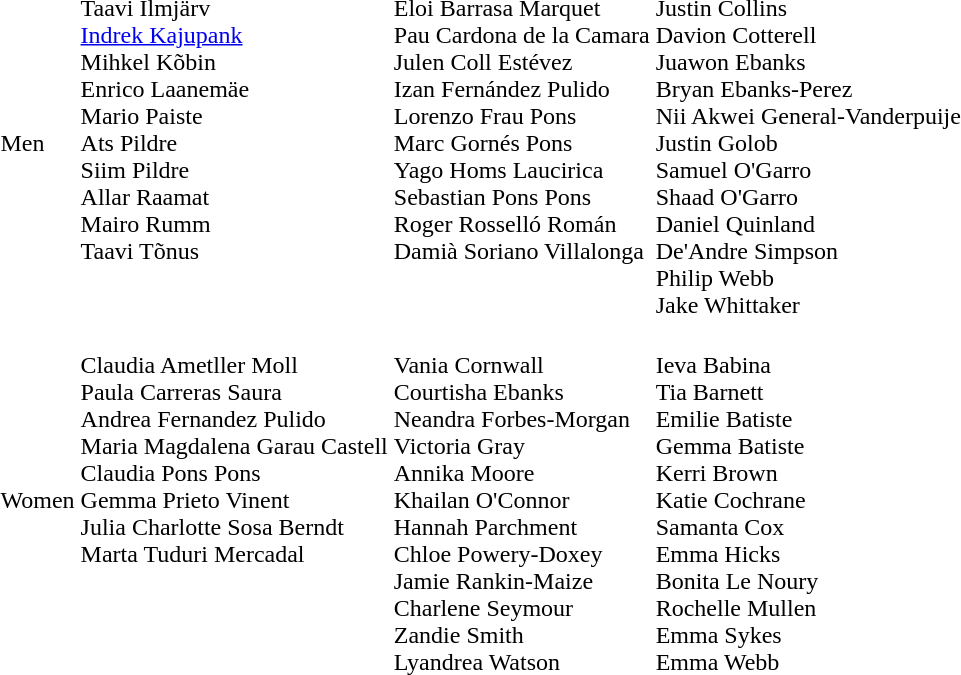<table>
<tr>
<td>Men</td>
<td valign=top><br>Taavi Ilmjärv<br><a href='#'>Indrek Kajupank</a><br>Mihkel Kõbin<br>Enrico Laanemäe<br>Mario Paiste<br>Ats Pildre<br>Siim Pildre<br>Allar Raamat<br>Mairo Rumm<br>Taavi Tõnus</td>
<td valign=top nowrap><br>Eloi Barrasa Marquet<br>Pau Cardona de la Camara<br>Julen Coll Estévez<br>Izan Fernández Pulido<br>Lorenzo Frau Pons<br>Marc Gornés Pons<br>Yago Homs Laucirica<br>Sebastian Pons Pons<br>Roger Rosselló Román<br>Damià Soriano Villalonga</td>
<td valign=top nowrap> <br>Justin Collins<br>Davion Cotterell<br>Juawon Ebanks<br>Bryan Ebanks-Perez<br>Nii Akwei General-Vanderpuije<br>Justin Golob<br>Samuel O'Garro<br>Shaad O'Garro<br>Daniel Quinland<br>De'Andre Simpson<br>Philip Webb<br>Jake Whittaker</td>
</tr>
<tr>
<td>Women</td>
<td valign=top nowrap><br>Claudia Ametller Moll<br>Paula Carreras Saura<br>Andrea Fernandez Pulido<br>Maria Magdalena Garau Castell<br>Claudia Pons Pons<br>Gemma Prieto Vinent<br>Julia Charlotte Sosa Berndt<br>Marta Tuduri Mercadal</td>
<td valign=top> <br>Vania Cornwall<br>Courtisha Ebanks<br>Neandra Forbes-Morgan<br>Victoria Gray<br>Annika Moore<br>Khailan O'Connor<br>Hannah Parchment<br>Chloe Powery-Doxey<br>Jamie Rankin-Maize<br>Charlene Seymour<br>Zandie Smith<br>Lyandrea Watson</td>
<td valign=top> <br>Ieva Babina<br>Tia Barnett<br>Emilie Batiste<br>Gemma Batiste<br>Kerri Brown<br>Katie Cochrane<br>Samanta Cox<br>Emma Hicks<br>Bonita Le Noury<br>Rochelle Mullen<br>Emma Sykes<br>Emma Webb</td>
</tr>
</table>
